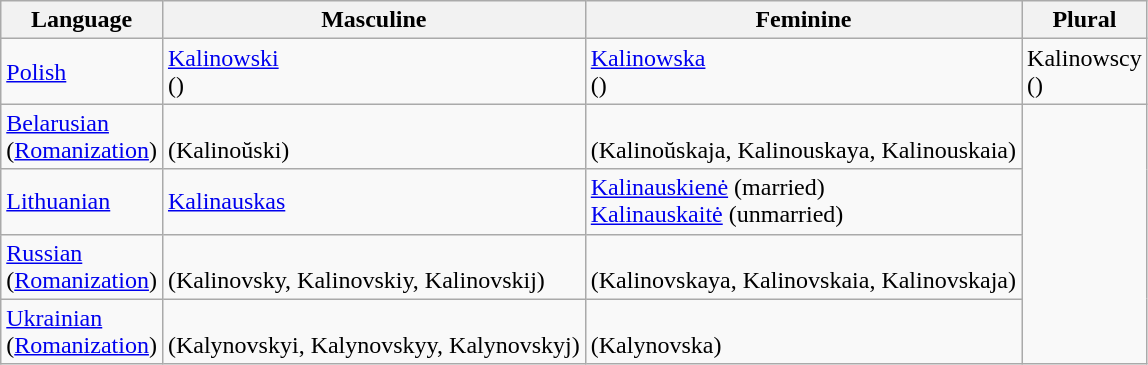<table class="wikitable">
<tr>
<th>Language</th>
<th>Masculine</th>
<th>Feminine</th>
<th>Plural</th>
</tr>
<tr>
<td><a href='#'>Polish</a></td>
<td><a href='#'>Kalinowski</a> <br>()</td>
<td><a href='#'>Kalinowska</a> <br>()</td>
<td>Kalinowscy <br>()</td>
</tr>
<tr>
<td><a href='#'>Belarusian</a> <br>(<a href='#'>Romanization</a>)</td>
<td><br>(Kalinoŭski)</td>
<td><br> (Kalinoŭskaja, Kalinouskaya, Kalinouskaia)</td>
</tr>
<tr>
<td><a href='#'>Lithuanian</a></td>
<td><a href='#'>Kalinauskas</a></td>
<td><a href='#'>Kalinauskienė</a> (married)<br> <a href='#'>Kalinauskaitė</a> (unmarried)</td>
</tr>
<tr>
<td><a href='#'>Russian</a> <br>(<a href='#'>Romanization</a>)</td>
<td><br> (Kalinovsky, Kalinovskiy, Kalinovskij)</td>
<td><br> (Kalinovskaya, Kalinovskaia, Kalinovskaja)</td>
</tr>
<tr>
<td><a href='#'>Ukrainian</a> <br>(<a href='#'>Romanization</a>)</td>
<td><br> (Kalynovskyi, Kalynovskyy, Kalynovskyj)</td>
<td><br> (Kalynovska)</td>
</tr>
</table>
